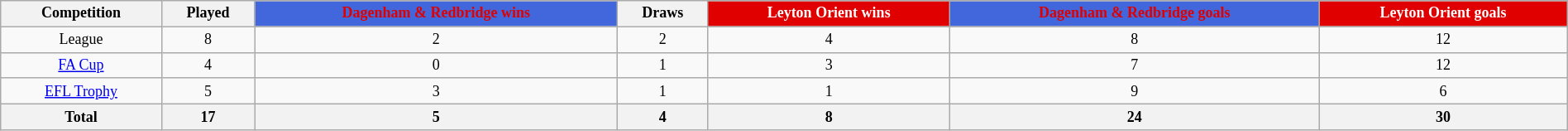<table class="wikitable" style="text-align: center; width: 100%; font-size: 12px">
<tr>
<th>Competition</th>
<th>Played</th>
<th style="background:#4267DC; color:#E00000">Dagenham & Redbridge wins</th>
<th>Draws</th>
<th style="background:#E00000; color:white">Leyton Orient wins</th>
<th style="background:#4267DC; color:#E00000">Dagenham & Redbridge goals</th>
<th style="background:#E00000; color:white">Leyton Orient goals</th>
</tr>
<tr>
<td>League</td>
<td>8</td>
<td>2</td>
<td>2</td>
<td>4</td>
<td>8</td>
<td>12</td>
</tr>
<tr>
<td><a href='#'>FA Cup</a></td>
<td>4</td>
<td>0</td>
<td>1</td>
<td>3</td>
<td>7</td>
<td>12</td>
</tr>
<tr>
<td><a href='#'>EFL Trophy</a></td>
<td>5</td>
<td>3</td>
<td>1</td>
<td>1</td>
<td>9</td>
<td>6</td>
</tr>
<tr>
<th>Total</th>
<th>17</th>
<th>5</th>
<th>4</th>
<th>8</th>
<th>24</th>
<th>30</th>
</tr>
</table>
